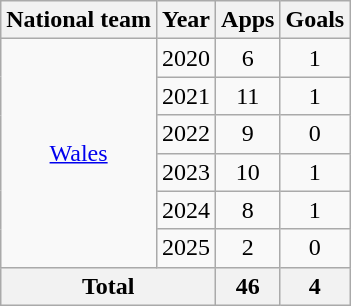<table class="wikitable" style="text-align: center;">
<tr>
<th>National team</th>
<th>Year</th>
<th>Apps</th>
<th>Goals</th>
</tr>
<tr>
<td rowspan=6><a href='#'>Wales</a></td>
<td>2020</td>
<td>6</td>
<td>1</td>
</tr>
<tr>
<td>2021</td>
<td>11</td>
<td>1</td>
</tr>
<tr>
<td>2022</td>
<td>9</td>
<td>0</td>
</tr>
<tr>
<td>2023</td>
<td>10</td>
<td>1</td>
</tr>
<tr>
<td>2024</td>
<td>8</td>
<td>1</td>
</tr>
<tr>
<td>2025</td>
<td>2</td>
<td>0</td>
</tr>
<tr>
<th colspan=2>Total</th>
<th>46</th>
<th>4</th>
</tr>
</table>
